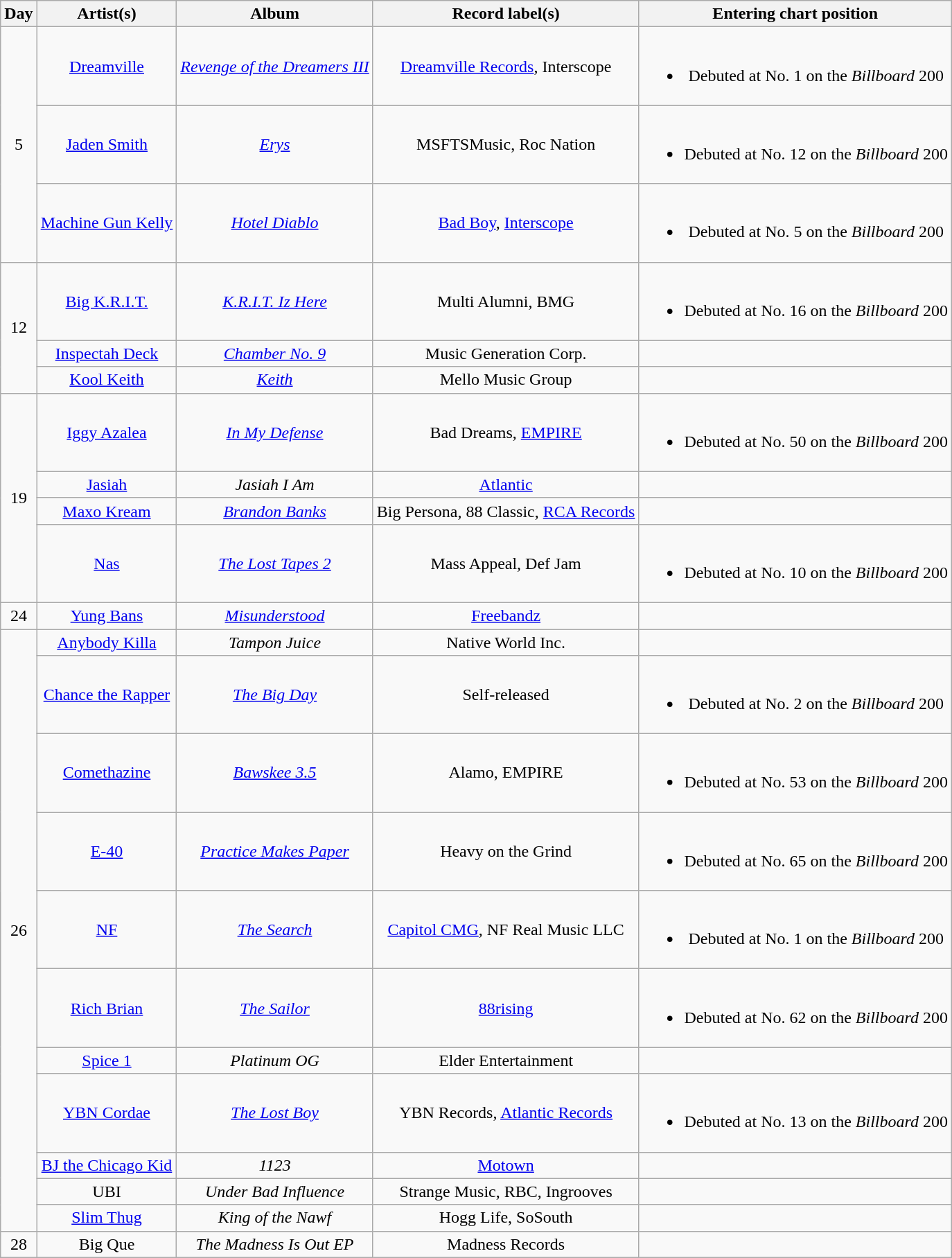<table class="wikitable" style="text-align:center;">
<tr>
<th scope="col">Day</th>
<th scope="col">Artist(s)</th>
<th scope="col">Album</th>
<th scope="col">Record label(s)</th>
<th><strong>Entering chart position</strong></th>
</tr>
<tr>
<td rowspan="3">5</td>
<td><a href='#'>Dreamville</a></td>
<td><em><a href='#'>Revenge of the Dreamers III</a></em></td>
<td><a href='#'>Dreamville Records</a>, Interscope</td>
<td><br><ul><li>Debuted at No. 1 on the <em>Billboard</em> 200</li></ul></td>
</tr>
<tr>
<td><a href='#'>Jaden Smith</a></td>
<td><em><a href='#'>Erys</a></em></td>
<td>MSFTSMusic, Roc Nation</td>
<td><br><ul><li>Debuted at No. 12 on the <em>Billboard</em> 200</li></ul></td>
</tr>
<tr>
<td><a href='#'>Machine Gun Kelly</a></td>
<td><em><a href='#'>Hotel Diablo</a></em></td>
<td><a href='#'>Bad Boy</a>, <a href='#'>Interscope</a></td>
<td><br><ul><li>Debuted at No. 5 on the <em>Billboard</em> 200</li></ul></td>
</tr>
<tr>
<td rowspan="3">12</td>
<td><a href='#'>Big K.R.I.T.</a></td>
<td><em><a href='#'>K.R.I.T. Iz Here</a></em></td>
<td>Multi Alumni, BMG</td>
<td><br><ul><li>Debuted at No. 16 on the <em>Billboard</em> 200</li></ul></td>
</tr>
<tr>
<td><a href='#'>Inspectah Deck</a></td>
<td><em><a href='#'>Chamber No. 9</a></em></td>
<td>Music Generation Corp.</td>
<td></td>
</tr>
<tr>
<td><a href='#'>Kool Keith</a></td>
<td><em><a href='#'>Keith</a></em></td>
<td>Mello Music Group</td>
<td></td>
</tr>
<tr>
<td rowspan="4">19</td>
<td><a href='#'>Iggy Azalea</a></td>
<td><em><a href='#'>In My Defense</a></em></td>
<td>Bad Dreams, <a href='#'>EMPIRE</a></td>
<td><br><ul><li>Debuted at No. 50 on the <em>Billboard</em> 200</li></ul></td>
</tr>
<tr>
<td><a href='#'>Jasiah</a></td>
<td><em>Jasiah I Am</em></td>
<td><a href='#'>Atlantic</a></td>
<td></td>
</tr>
<tr>
<td><a href='#'>Maxo Kream</a></td>
<td><em><a href='#'>Brandon Banks</a></em></td>
<td>Big Persona, 88 Classic, <a href='#'>RCA Records</a></td>
<td></td>
</tr>
<tr>
<td><a href='#'>Nas</a></td>
<td><em><a href='#'>The Lost Tapes 2</a></em></td>
<td>Mass Appeal, Def Jam</td>
<td><br><ul><li>Debuted at No. 10 on the <em>Billboard</em> 200</li></ul></td>
</tr>
<tr>
<td rowspan="1">24</td>
<td><a href='#'>Yung Bans</a></td>
<td><em><a href='#'>Misunderstood</a></em></td>
<td><a href='#'>Freebandz</a></td>
<td></td>
</tr>
<tr>
<td rowspan="11">26</td>
<td><a href='#'>Anybody Killa</a></td>
<td><em>Tampon Juice</em></td>
<td>Native World Inc.</td>
<td></td>
</tr>
<tr>
<td><a href='#'>Chance the Rapper</a></td>
<td><em><a href='#'>The Big Day</a></em></td>
<td>Self-released</td>
<td><br><ul><li>Debuted at No. 2 on the <em>Billboard</em> 200</li></ul></td>
</tr>
<tr>
<td><a href='#'>Comethazine</a></td>
<td><em><a href='#'>Bawskee 3.5</a></em></td>
<td>Alamo, EMPIRE</td>
<td><br><ul><li>Debuted at No. 53 on the <em>Billboard</em> 200</li></ul></td>
</tr>
<tr>
<td><a href='#'>E-40</a></td>
<td><em><a href='#'>Practice Makes Paper</a></em></td>
<td>Heavy on the Grind</td>
<td><br><ul><li>Debuted at No. 65 on the <em>Billboard</em> 200</li></ul></td>
</tr>
<tr>
<td><a href='#'>NF</a></td>
<td><em><a href='#'>The Search</a></em></td>
<td><a href='#'>Capitol CMG</a>, NF Real Music LLC</td>
<td><br><ul><li>Debuted at No. 1 on the <em>Billboard</em> 200</li></ul></td>
</tr>
<tr>
<td><a href='#'>Rich Brian</a></td>
<td><em><a href='#'>The Sailor</a></em></td>
<td><a href='#'>88rising</a></td>
<td><br><ul><li>Debuted at No. 62 on the <em>Billboard</em> 200</li></ul></td>
</tr>
<tr>
<td><a href='#'>Spice 1</a></td>
<td><em>Platinum OG</em></td>
<td>Elder Entertainment</td>
<td></td>
</tr>
<tr>
<td><a href='#'>YBN Cordae</a></td>
<td><em><a href='#'>The Lost Boy</a></em></td>
<td>YBN Records, <a href='#'>Atlantic Records</a></td>
<td><br><ul><li>Debuted at No. 13 on the <em>Billboard</em> 200</li></ul></td>
</tr>
<tr>
<td><a href='#'>BJ the Chicago Kid</a></td>
<td><em>1123</em></td>
<td><a href='#'>Motown</a></td>
<td></td>
</tr>
<tr>
<td>UBI</td>
<td><em>Under Bad Influence</em></td>
<td>Strange Music, RBC, Ingrooves</td>
<td></td>
</tr>
<tr>
<td><a href='#'>Slim Thug</a></td>
<td><em>King of the Nawf</em></td>
<td>Hogg Life, SoSouth</td>
<td></td>
</tr>
<tr>
<td>28</td>
<td>Big Que</td>
<td><em>The Madness Is Out EP</em></td>
<td>Madness Records</td>
<td></td>
</tr>
</table>
